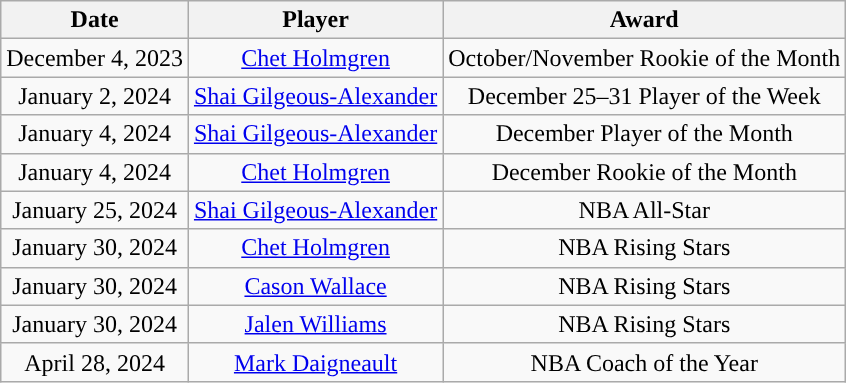<table class="wikitable" style="text-align: center">
<tr>
<th>Date</th>
<th>Player</th>
<th>Award</th>
</tr>
<tr style="text-align: center">
<td>December 4, 2023</td>
<td><a href='#'>Chet Holmgren</a></td>
<td>October/November Rookie of the Month</td>
</tr>
<tr style="text-align: center">
<td>January 2, 2024</td>
<td><a href='#'>Shai Gilgeous-Alexander</a></td>
<td>December 25–31 Player of the Week</td>
</tr>
<tr style="text-align: center">
<td>January 4, 2024</td>
<td><a href='#'>Shai Gilgeous-Alexander</a></td>
<td>December Player of the Month</td>
</tr>
<tr style="text-align: center">
<td>January 4, 2024</td>
<td><a href='#'>Chet Holmgren</a></td>
<td>December Rookie of the Month</td>
</tr>
<tr style="text-align: center">
<td>January 25, 2024</td>
<td><a href='#'>Shai Gilgeous-Alexander</a></td>
<td>NBA All-Star</td>
</tr>
<tr style="text-align: center">
<td>January 30, 2024</td>
<td><a href='#'>Chet Holmgren</a></td>
<td>NBA Rising Stars</td>
</tr>
<tr style="text-align: center">
<td>January 30, 2024</td>
<td><a href='#'>Cason Wallace</a></td>
<td>NBA Rising Stars</td>
</tr>
<tr style="text-align: center">
<td>January 30, 2024</td>
<td><a href='#'>Jalen Williams</a></td>
<td>NBA Rising Stars</td>
</tr>
<tr style="text-align: center">
<td>April 28, 2024</td>
<td><a href='#'>Mark Daigneault</a></td>
<td>NBA Coach of the Year</td>
</tr>
</table>
